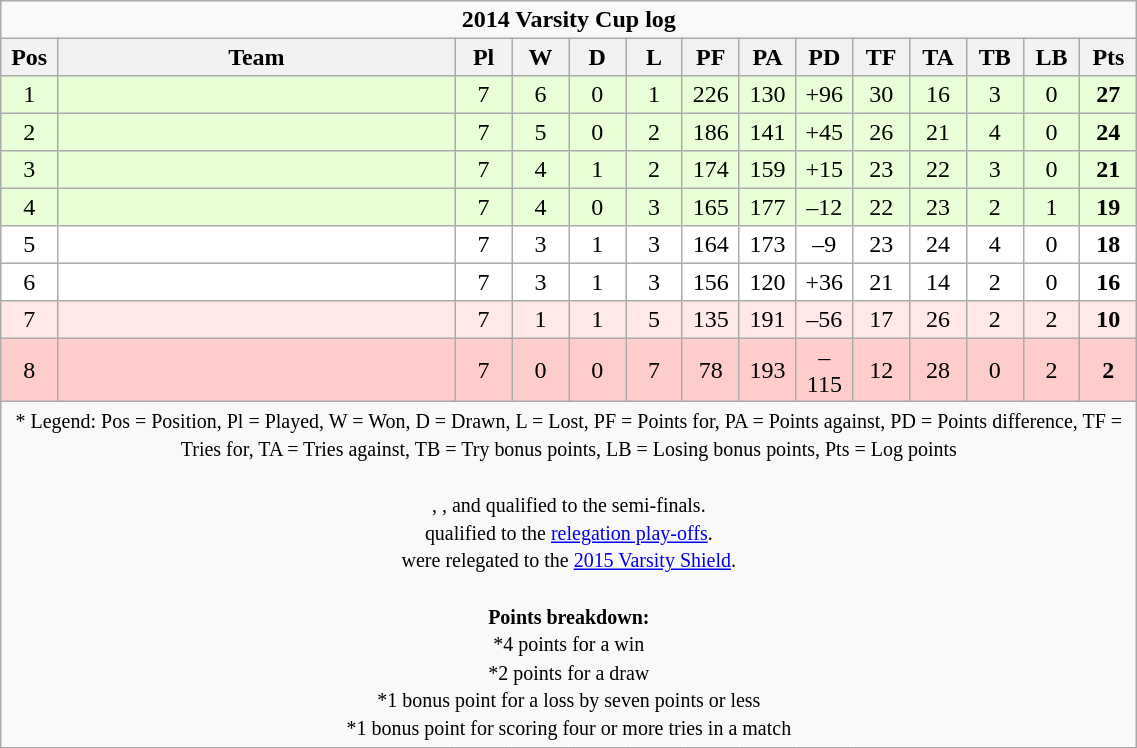<table class="wikitable" style="text-align:center; line-height:110%; font-size:100%; width:60%;">
<tr>
<td colspan="14" cellpadding="0" cellspacing="0"><strong>2014 Varsity Cup log</strong></td>
</tr>
<tr>
<th style="width:5%;">Pos</th>
<th style="width:35%;">Team</th>
<th style="width:5%;">Pl</th>
<th style="width:5%;">W</th>
<th style="width:5%;">D</th>
<th style="width:5%;">L</th>
<th style="width:5%;">PF</th>
<th style="width:5%;">PA</th>
<th style="width:5%;">PD</th>
<th style="width:5%;">TF</th>
<th style="width:5%;">TA</th>
<th style="width:5%;">TB</th>
<th style="width:5%;">LB</th>
<th style="width:5%;">Pts<br></th>
</tr>
<tr bgcolor=#E8FFD8>
<td>1</td>
<td align=left></td>
<td>7</td>
<td>6</td>
<td>0</td>
<td>1</td>
<td>226</td>
<td>130</td>
<td>+96</td>
<td>30</td>
<td>16</td>
<td>3</td>
<td>0</td>
<td><strong>27</strong></td>
</tr>
<tr bgcolor=#E8FFD8>
<td>2</td>
<td align=left></td>
<td>7</td>
<td>5</td>
<td>0</td>
<td>2</td>
<td>186</td>
<td>141</td>
<td>+45</td>
<td>26</td>
<td>21</td>
<td>4</td>
<td>0</td>
<td><strong>24</strong></td>
</tr>
<tr bgcolor=#E8FFD8>
<td>3</td>
<td align=left></td>
<td>7</td>
<td>4</td>
<td>1</td>
<td>2</td>
<td>174</td>
<td>159</td>
<td>+15</td>
<td>23</td>
<td>22</td>
<td>3</td>
<td>0</td>
<td><strong>21</strong></td>
</tr>
<tr bgcolor=#E8FFD8>
<td>4</td>
<td align=left></td>
<td>7</td>
<td>4</td>
<td>0</td>
<td>3</td>
<td>165</td>
<td>177</td>
<td>–12</td>
<td>22</td>
<td>23</td>
<td>2</td>
<td>1</td>
<td><strong>19</strong></td>
</tr>
<tr bgcolor=#FFFFFF>
<td>5</td>
<td align=left></td>
<td>7</td>
<td>3</td>
<td>1</td>
<td>3</td>
<td>164</td>
<td>173</td>
<td>–9</td>
<td>23</td>
<td>24</td>
<td>4</td>
<td>0</td>
<td><strong>18</strong></td>
</tr>
<tr bgcolor=#FFFFFF>
<td>6</td>
<td align=left></td>
<td>7</td>
<td>3</td>
<td>1</td>
<td>3</td>
<td>156</td>
<td>120</td>
<td>+36</td>
<td>21</td>
<td>14</td>
<td>2</td>
<td>0</td>
<td><strong>16</strong></td>
</tr>
<tr bgcolor=#FFE8E8>
<td>7</td>
<td align=left></td>
<td>7</td>
<td>1</td>
<td>1</td>
<td>5</td>
<td>135</td>
<td>191</td>
<td>–56</td>
<td>17</td>
<td>26</td>
<td>2</td>
<td>2</td>
<td><strong>10</strong></td>
</tr>
<tr bgcolor=#FFCCCC>
<td>8</td>
<td align=left></td>
<td>7</td>
<td>0</td>
<td>0</td>
<td>7</td>
<td>78</td>
<td>193</td>
<td>–115</td>
<td>12</td>
<td>28</td>
<td>0</td>
<td>2</td>
<td><strong>2</strong></td>
</tr>
<tr>
<td colspan="14" style="border:0px"><small>* Legend: Pos = Position, Pl = Played, W = Won, D = Drawn, L = Lost, PF = Points for, PA = Points against, PD = Points difference, TF = Tries for, TA = Tries against, TB = Try bonus points, LB = Losing bonus points, Pts = Log points<br><br>, ,  and  qualified to the semi-finals.<br> qualified to the <a href='#'>relegation play-offs</a>.<br> were relegated to the <a href='#'>2015 Varsity Shield</a>.<br><br><strong>Points breakdown:</strong><br>*4 points for a win<br>*2 points for a draw<br>*1 bonus point for a loss by seven points or less<br>*1 bonus point for scoring four or more tries in a match</small></td>
</tr>
</table>
